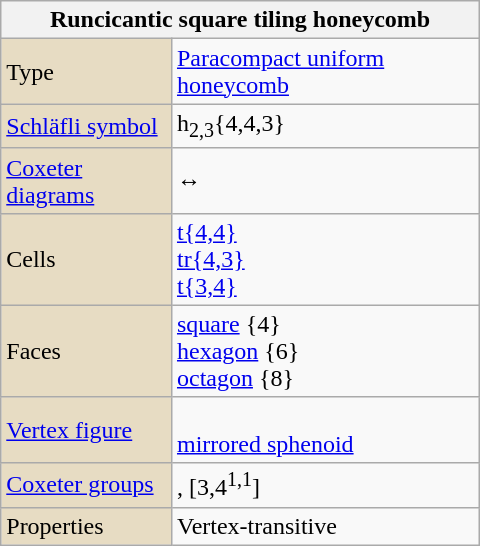<table class="wikitable" align="right" style="margin-left:10px" width="320">
<tr>
<th bgcolor=#e7dcc3 colspan=2>Runcicantic square tiling honeycomb</th>
</tr>
<tr>
<td bgcolor=#e7dcc3>Type</td>
<td><a href='#'>Paracompact uniform honeycomb</a></td>
</tr>
<tr>
<td bgcolor=#e7dcc3><a href='#'>Schläfli symbol</a></td>
<td>h<sub>2,3</sub>{4,4,3}</td>
</tr>
<tr>
<td bgcolor=#e7dcc3><a href='#'>Coxeter diagrams</a></td>
<td> ↔ </td>
</tr>
<tr>
<td bgcolor=#e7dcc3>Cells</td>
<td><a href='#'>t{4,4}</a> <br><a href='#'>tr{4,3}</a> <br><a href='#'>t{3,4}</a> </td>
</tr>
<tr>
<td bgcolor=#e7dcc3>Faces</td>
<td><a href='#'>square</a> {4}<br><a href='#'>hexagon</a> {6}<br><a href='#'>octagon</a> {8}</td>
</tr>
<tr>
<td bgcolor=#e7dcc3><a href='#'>Vertex figure</a></td>
<td><br><a href='#'>mirrored sphenoid</a></td>
</tr>
<tr>
<td bgcolor=#e7dcc3><a href='#'>Coxeter groups</a></td>
<td>, [3,4<sup>1,1</sup>]</td>
</tr>
<tr>
<td bgcolor=#e7dcc3>Properties</td>
<td>Vertex-transitive</td>
</tr>
</table>
